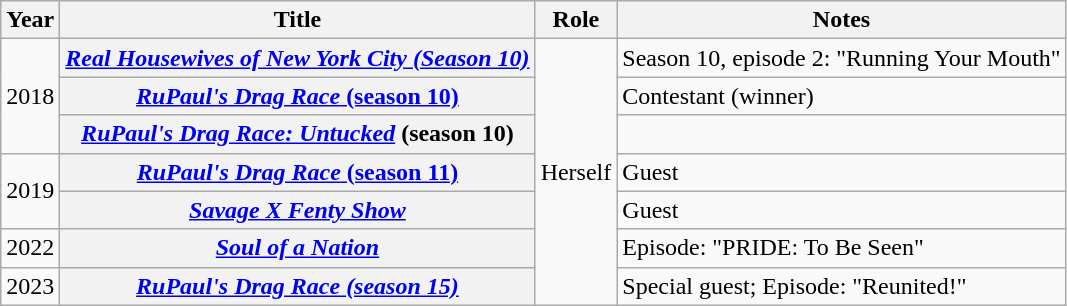<table class="wikitable plainrowheaders sortable">
<tr>
<th scope="col">Year</th>
<th scope="col">Title</th>
<th scope="col">Role</th>
<th scope="col">Notes</th>
</tr>
<tr>
<td rowspan="3">2018</td>
<th scope="row"><em><a href='#'>Real Housewives of New York City (Season 10)</a></em></th>
<td rowspan="7">Herself</td>
<td>Season 10, episode 2: "Running Your Mouth"</td>
</tr>
<tr>
<th scope="row"><a href='#'><em>RuPaul's Drag Race</em> (season 10)</a></th>
<td>Contestant (winner)</td>
</tr>
<tr>
<th scope="row"><em><a href='#'>RuPaul's Drag Race: Untucked</a></em> (season 10)</th>
<td></td>
</tr>
<tr>
<td rowspan="2">2019</td>
<th scope="row"><a href='#'><em>RuPaul's Drag Race</em> (season 11)</a></th>
<td>Guest</td>
</tr>
<tr>
<th scope="row"><em><a href='#'>Savage X Fenty Show</a></em></th>
<td>Guest</td>
</tr>
<tr>
<td>2022</td>
<th scope="row"><em><a href='#'>Soul of a Nation</a></em></th>
<td>Episode: "PRIDE: To Be Seen"</td>
</tr>
<tr>
<td>2023</td>
<th scope="row"><em><a href='#'>RuPaul's Drag Race (season 15)</a></em></th>
<td>Special guest; Episode: "Reunited!"</td>
</tr>
</table>
